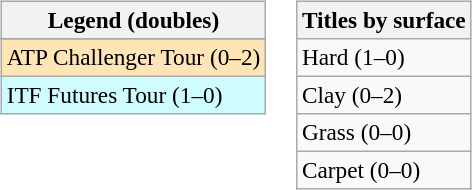<table>
<tr valign=top>
<td><br><table class=wikitable style=font-size:97%>
<tr>
<th>Legend (doubles)</th>
</tr>
<tr bgcolor=e5d1cb>
</tr>
<tr bgcolor=moccasin>
<td>ATP Challenger Tour (0–2)</td>
</tr>
<tr bgcolor=cffcff>
<td>ITF Futures Tour (1–0)</td>
</tr>
</table>
</td>
<td><br><table class=wikitable style=font-size:97%>
<tr>
<th>Titles by surface</th>
</tr>
<tr>
<td>Hard (1–0)</td>
</tr>
<tr>
<td>Clay (0–2)</td>
</tr>
<tr>
<td>Grass (0–0)</td>
</tr>
<tr>
<td>Carpet (0–0)</td>
</tr>
</table>
</td>
</tr>
</table>
